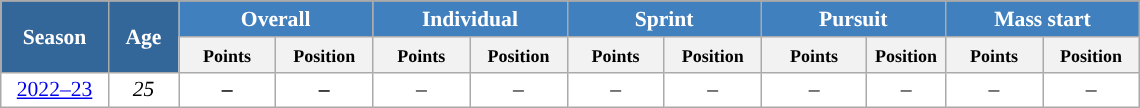<table class="wikitable" style="font-size:90%; text-align:center; border:grey solid 1px; border-collapse:collapse; background:#ffffff;">
<tr class="hintergrundfarbe5">
</tr>
<tr style="background:#efefef;">
<th rowspan="2" style="background-color:#369; color:white; width:65px">Season</th>
<th rowspan="2" style="background-color:#369; color:white; width:40px">Age</th>
<th colspan="2" style="background-color:#4180be; color:white; width:116px;">Overall</th>
<th colspan="2" style="background-color:#4180be; color:white; width:116px;">Individual</th>
<th colspan="2" style="background-color:#4180be; color:white; width:116px;">Sprint</th>
<th colspan="2" style="background-color:#4180be; color:white; width:116px;">Pursuit</th>
<th colspan="2" style="background-color:#4180be; color:white; width:116px;">Mass start</th>
</tr>
<tr class="hintergrundfarbe5">
<th style="width:58px;"><small>Points</small></th>
<th style="width:58px;"><small>Position</small></th>
<th style="width:58px;"><small>Points</small></th>
<th style="width:58px;"><small>Position</small></th>
<th style="width:58px;"><small>Points</small></th>
<th style="width:58px;"><small>Position</small></th>
<th style="width:58px;"><small>Points</small></th>
<th style="width:5px;"><small>Position</small></th>
<th style="width:58px;"><small>Points</small></th>
<th style="width:58px;"><small>Position</small></th>
</tr>
<tr>
<td><a href='#'>2022–23</a></td>
<td><em>25</em></td>
<td><strong>–</strong></td>
<td><strong>–</strong></td>
<td>–</td>
<td>–</td>
<td>–</td>
<td>–</td>
<td>–</td>
<td>–</td>
<td>–</td>
<td>–</td>
</tr>
</table>
